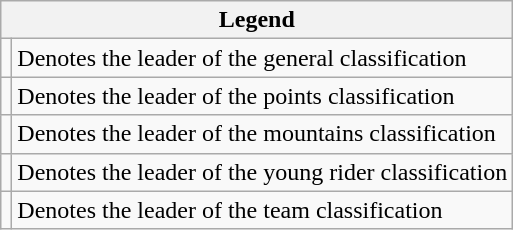<table class="wikitable">
<tr>
<th colspan="2">Legend</th>
</tr>
<tr>
<td></td>
<td>Denotes the leader of the general classification</td>
</tr>
<tr>
<td></td>
<td>Denotes the leader of the points classification</td>
</tr>
<tr>
<td></td>
<td>Denotes the leader of the mountains classification</td>
</tr>
<tr>
<td></td>
<td>Denotes the leader of the young rider classification</td>
</tr>
<tr>
<td></td>
<td>Denotes the leader of the team classification</td>
</tr>
</table>
